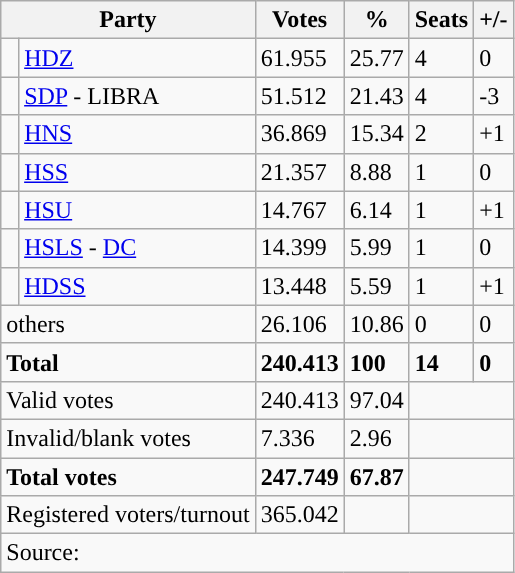<table class="wikitable" style="text-align: left;">
<tr>
<th colspan="2">Party</th>
<th>Votes</th>
<th>%</th>
<th>Seats</th>
<th>+/-</th>
</tr>
<tr>
<td style="background-color: "></td>
<td><a href='#'>HDZ</a></td>
<td>61.955</td>
<td>25.77</td>
<td>4</td>
<td>0</td>
</tr>
<tr>
<td style="background-color: "></td>
<td><a href='#'>SDP</a> - LIBRA</td>
<td>51.512</td>
<td>21.43</td>
<td>4</td>
<td>-3</td>
</tr>
<tr>
<td style="background-color: "></td>
<td><a href='#'>HNS</a></td>
<td>36.869</td>
<td>15.34</td>
<td>2</td>
<td>+1</td>
</tr>
<tr>
<td style="background-color: "></td>
<td><a href='#'>HSS</a></td>
<td>21.357</td>
<td>8.88</td>
<td>1</td>
<td>0</td>
</tr>
<tr>
<td style="background-color: "></td>
<td><a href='#'>HSU</a></td>
<td>14.767</td>
<td>6.14</td>
<td>1</td>
<td>+1</td>
</tr>
<tr>
<td style="background-color: "></td>
<td><a href='#'>HSLS</a> - <a href='#'>DC</a></td>
<td>14.399</td>
<td>5.99</td>
<td>1</td>
<td>0</td>
</tr>
<tr>
<td style="background-color: "></td>
<td><a href='#'>HDSS</a></td>
<td>13.448</td>
<td>5.59</td>
<td>1</td>
<td>+1</td>
</tr>
<tr>
<td colspan="2">others</td>
<td>26.106</td>
<td>10.86</td>
<td>0</td>
<td>0</td>
</tr>
<tr>
<td colspan="2"><strong>Total</strong></td>
<td><strong>240.413</strong></td>
<td><strong>100</strong></td>
<td><strong>14</strong></td>
<td><strong>0</strong></td>
</tr>
<tr>
<td colspan="2">Valid votes</td>
<td>240.413</td>
<td>97.04</td>
<td colspan="2"></td>
</tr>
<tr>
<td colspan="2">Invalid/blank votes</td>
<td>7.336</td>
<td>2.96</td>
<td colspan="2"></td>
</tr>
<tr>
<td colspan="2"><strong>Total votes</strong></td>
<td><strong>247.749</strong></td>
<td><strong>67.87</strong></td>
<td colspan="2"></td>
</tr>
<tr>
<td colspan="2">Registered voters/turnout</td>
<td votes14="5343">365.042</td>
<td></td>
<td colspan="2"></td>
</tr>
<tr>
<td colspan="6">Source: </td>
</tr>
</table>
